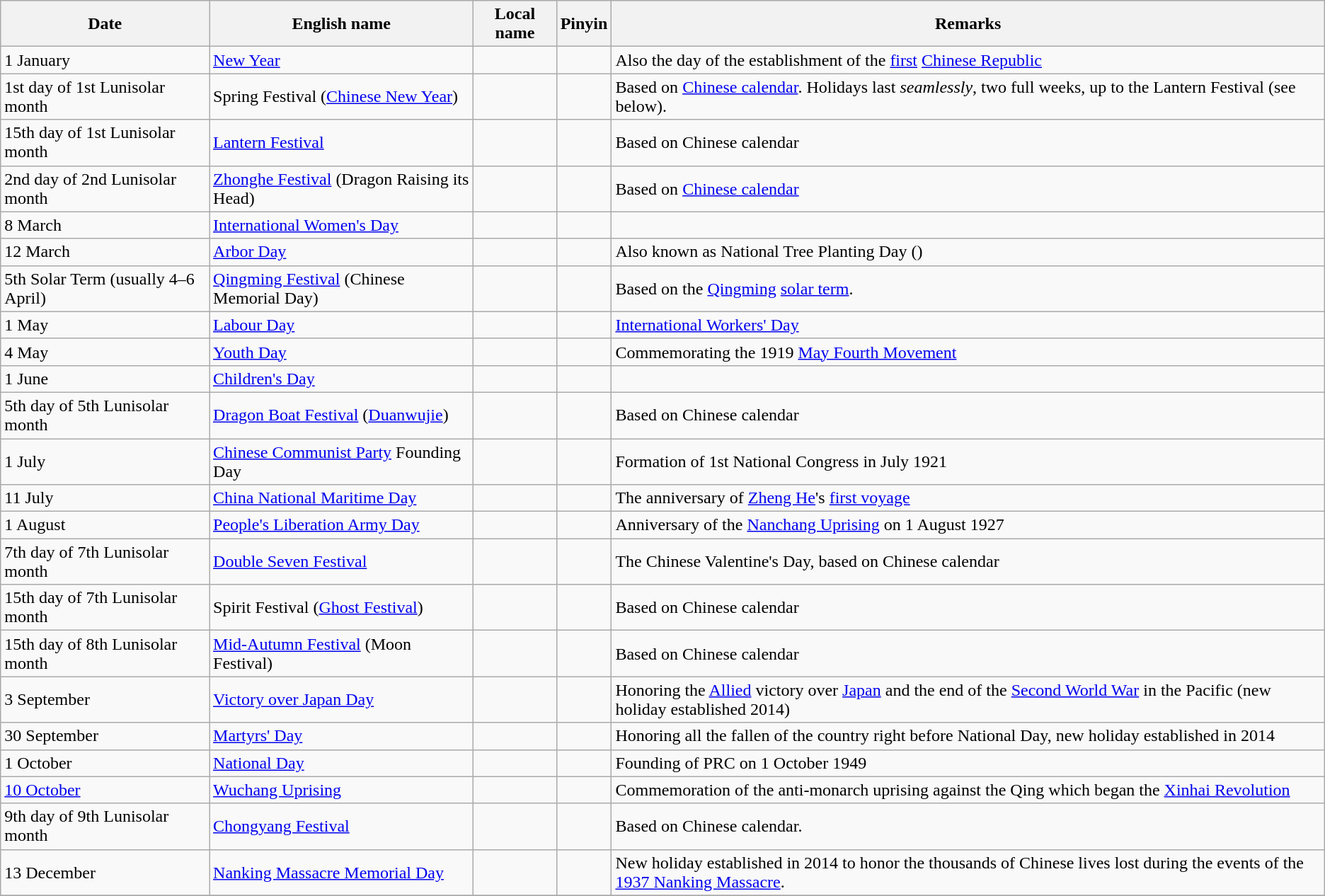<table class="wikitable">
<tr>
<th>Date</th>
<th>English name</th>
<th>Local name</th>
<th>Pinyin</th>
<th>Remarks</th>
</tr>
<tr>
<td>1 January</td>
<td><a href='#'>New Year</a></td>
<td></td>
<td></td>
<td>Also the day of the establishment of the <a href='#'>first</a> <a href='#'>Chinese Republic</a></td>
</tr>
<tr>
<td>1st day of 1st Lunisolar month</td>
<td>Spring Festival (<a href='#'>Chinese New Year</a>)</td>
<td></td>
<td></td>
<td>Based on <a href='#'>Chinese calendar</a>. Holidays last <em>seamlessly</em>, two full weeks, up to the Lantern Festival (see below).</td>
</tr>
<tr>
<td>15th day of 1st Lunisolar month</td>
<td><a href='#'>Lantern Festival</a></td>
<td></td>
<td></td>
<td>Based on Chinese calendar</td>
</tr>
<tr>
<td>2nd day of 2nd Lunisolar month</td>
<td><a href='#'>Zhonghe Festival</a> (Dragon Raising its Head)</td>
<td></td>
<td></td>
<td>Based on <a href='#'>Chinese calendar</a></td>
</tr>
<tr>
<td>8 March</td>
<td><a href='#'>International Women's Day</a></td>
<td></td>
<td></td>
<td></td>
</tr>
<tr>
<td>12 March</td>
<td><a href='#'>Arbor Day</a></td>
<td></td>
<td></td>
<td>Also known as National Tree Planting Day ()</td>
</tr>
<tr>
<td>5th Solar Term (usually 4–6 April)</td>
<td><a href='#'>Qingming Festival</a> (Chinese Memorial Day)</td>
<td></td>
<td></td>
<td>Based on the <a href='#'>Qingming</a> <a href='#'>solar term</a>.</td>
</tr>
<tr>
<td>1 May</td>
<td><a href='#'>Labour Day</a></td>
<td></td>
<td></td>
<td><a href='#'>International Workers' Day</a></td>
</tr>
<tr>
<td>4 May</td>
<td><a href='#'>Youth Day</a></td>
<td></td>
<td></td>
<td>Commemorating the 1919 <a href='#'>May Fourth Movement</a></td>
</tr>
<tr>
<td>1 June</td>
<td><a href='#'>Children's Day</a></td>
<td></td>
<td></td>
<td></td>
</tr>
<tr>
<td>5th day of 5th Lunisolar month</td>
<td><a href='#'>Dragon Boat Festival</a> (<a href='#'>Duanwujie</a>)</td>
<td></td>
<td></td>
<td>Based on Chinese calendar</td>
</tr>
<tr>
<td>1 July</td>
<td><a href='#'>Chinese Communist Party</a> Founding Day</td>
<td></td>
<td></td>
<td>Formation of 1st National Congress in July 1921</td>
</tr>
<tr>
<td>11 July</td>
<td><a href='#'>China National Maritime Day</a></td>
<td></td>
<td></td>
<td>The anniversary of <a href='#'>Zheng He</a>'s <a href='#'>first voyage</a></td>
</tr>
<tr>
<td>1 August</td>
<td><a href='#'>People's Liberation Army Day</a></td>
<td></td>
<td></td>
<td>Anniversary of the <a href='#'>Nanchang Uprising</a> on 1 August 1927</td>
</tr>
<tr>
<td>7th day of 7th Lunisolar month</td>
<td><a href='#'>Double Seven Festival</a></td>
<td></td>
<td></td>
<td>The Chinese Valentine's Day, based on Chinese calendar</td>
</tr>
<tr>
<td>15th day of 7th Lunisolar month</td>
<td>Spirit Festival (<a href='#'>Ghost Festival</a>)</td>
<td></td>
<td></td>
<td>Based on Chinese calendar</td>
</tr>
<tr>
<td>15th day of 8th Lunisolar month</td>
<td><a href='#'>Mid-Autumn Festival</a> (Moon Festival)</td>
<td></td>
<td></td>
<td>Based on Chinese calendar</td>
</tr>
<tr>
<td>3 September</td>
<td><a href='#'>Victory over Japan Day</a></td>
<td></td>
<td></td>
<td>Honoring the <a href='#'>Allied</a> victory over <a href='#'>Japan</a> and the end of the <a href='#'>Second World War</a> in the Pacific (new holiday established 2014)</td>
</tr>
<tr>
<td>30 September</td>
<td><a href='#'>Martyrs' Day</a></td>
<td></td>
<td></td>
<td>Honoring all the fallen of the country right before National Day, new holiday established in 2014</td>
</tr>
<tr>
<td>1 October</td>
<td><a href='#'>National Day</a></td>
<td></td>
<td></td>
<td>Founding of PRC on 1 October 1949</td>
</tr>
<tr>
<td><a href='#'>10 October</a></td>
<td><a href='#'>Wuchang Uprising</a></td>
<td></td>
<td></td>
<td>Commemoration of the anti-monarch uprising against the Qing which began the <a href='#'>Xinhai Revolution</a></td>
</tr>
<tr>
<td>9th day of 9th Lunisolar month</td>
<td><a href='#'>Chongyang Festival</a></td>
<td></td>
<td></td>
<td>Based on Chinese calendar.</td>
</tr>
<tr>
<td>13 December</td>
<td><a href='#'>Nanking Massacre Memorial Day</a></td>
<td></td>
<td></td>
<td>New holiday established in 2014 to honor the thousands of Chinese lives lost during the events of the <a href='#'>1937 Nanking Massacre</a>.</td>
</tr>
<tr>
</tr>
</table>
